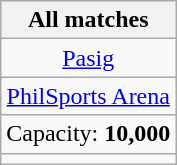<table class="wikitable" style="text-align:center;">
<tr>
<th>All matches</th>
</tr>
<tr>
<td><a href='#'>Pasig</a></td>
</tr>
<tr>
<td><a href='#'>PhilSports Arena</a></td>
</tr>
<tr>
<td>Capacity: <strong>10,000</strong></td>
</tr>
<tr>
<td></td>
</tr>
</table>
